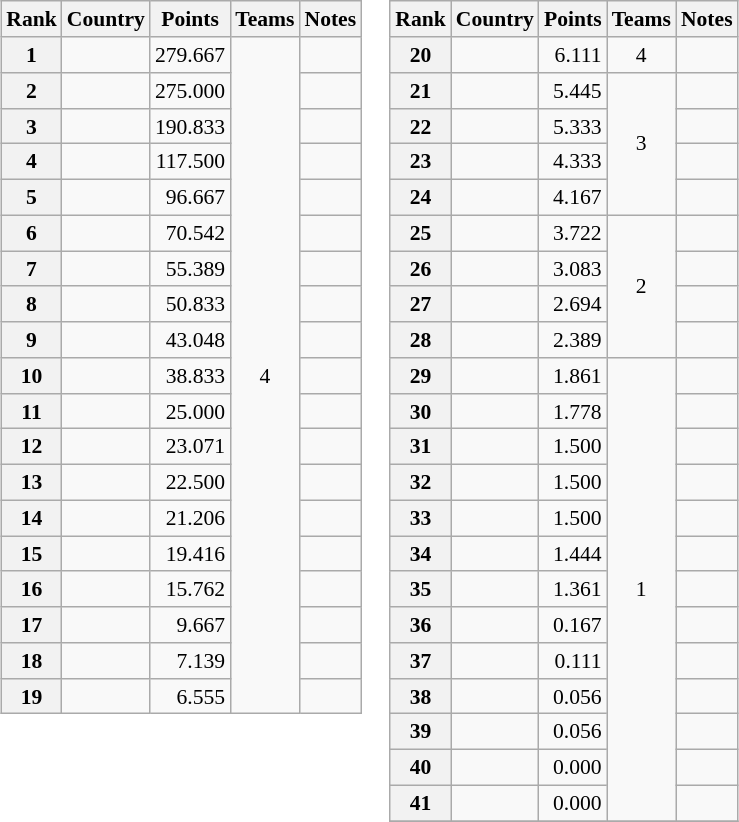<table>
<tr valign=top style="font-size:90%">
<td><br><table class="wikitable">
<tr>
<th>Rank</th>
<th>Country</th>
<th>Points</th>
<th>Teams</th>
<th>Notes</th>
</tr>
<tr>
<th>1</th>
<td></td>
<td align=right>279.667</td>
<td align=center rowspan=19>4</td>
<td></td>
</tr>
<tr>
<th>2</th>
<td></td>
<td align="right">275.000</td>
<td></td>
</tr>
<tr>
<th>3</th>
<td></td>
<td align="right">190.833</td>
<td></td>
</tr>
<tr>
<th>4</th>
<td></td>
<td align=right>117.500</td>
<td></td>
</tr>
<tr>
<th>5</th>
<td></td>
<td align=right>96.667</td>
<td></td>
</tr>
<tr>
<th>6</th>
<td></td>
<td align=right>70.542</td>
<td></td>
</tr>
<tr>
<th>7</th>
<td></td>
<td align="right">55.389</td>
<td></td>
</tr>
<tr>
<th>8</th>
<td></td>
<td align="right">50.833</td>
<td></td>
</tr>
<tr>
<th>9</th>
<td></td>
<td align=right>43.048</td>
<td></td>
</tr>
<tr>
<th>10</th>
<td></td>
<td align=right>38.833</td>
<td></td>
</tr>
<tr>
<th>11</th>
<td></td>
<td align="right">25.000</td>
<td></td>
</tr>
<tr>
<th>12</th>
<td></td>
<td align="right">23.071</td>
<td></td>
</tr>
<tr>
<th>13</th>
<td></td>
<td align="right">22.500</td>
<td></td>
</tr>
<tr>
<th>14</th>
<td></td>
<td align="right">21.206</td>
<td></td>
</tr>
<tr>
<th>15</th>
<td></td>
<td align="right">19.416</td>
<td></td>
</tr>
<tr>
<th>16</th>
<td></td>
<td align="right">15.762</td>
<td></td>
</tr>
<tr>
<th>17</th>
<td></td>
<td align="right">9.667</td>
<td></td>
</tr>
<tr>
<th>18</th>
<td></td>
<td align="right">7.139</td>
<td></td>
</tr>
<tr>
<th>19</th>
<td></td>
<td align=right>6.555</td>
<td></td>
</tr>
</table>
</td>
<td><br><table class="wikitable">
<tr>
<th>Rank</th>
<th>Country</th>
<th>Points</th>
<th>Teams</th>
<th>Notes</th>
</tr>
<tr>
<th>20</th>
<td></td>
<td align=right>6.111</td>
<td align=center rowspan=1>4</td>
<td></td>
</tr>
<tr>
<th>21</th>
<td></td>
<td align=right>5.445</td>
<td align=center rowspan=4>3</td>
<td></td>
</tr>
<tr>
<th>22</th>
<td></td>
<td align=right>5.333</td>
<td></td>
</tr>
<tr>
<th>23</th>
<td></td>
<td align="right">4.333</td>
<td></td>
</tr>
<tr>
<th>24</th>
<td></td>
<td align="right">4.167</td>
<td></td>
</tr>
<tr>
<th>25</th>
<td></td>
<td align=right>3.722</td>
<td align=center rowspan=4>2</td>
<td></td>
</tr>
<tr>
<th>26</th>
<td></td>
<td align="right">3.083</td>
<td></td>
</tr>
<tr>
<th>27</th>
<td></td>
<td align="right">2.694</td>
<td></td>
</tr>
<tr>
<th>28</th>
<td></td>
<td align=right>2.389</td>
<td></td>
</tr>
<tr>
<th>29</th>
<td></td>
<td align=right>1.861</td>
<td align=center rowspan=13>1</td>
<td></td>
</tr>
<tr>
<th>30</th>
<td></td>
<td align="right">1.778</td>
<td></td>
</tr>
<tr>
<th>31</th>
<td></td>
<td align="right">1.500</td>
<td></td>
</tr>
<tr>
<th>32</th>
<td></td>
<td align="right">1.500</td>
<td></td>
</tr>
<tr>
<th>33</th>
<td></td>
<td align="right">1.500</td>
<td></td>
</tr>
<tr>
<th>34</th>
<td></td>
<td align="right">1.444</td>
<td></td>
</tr>
<tr>
<th>35</th>
<td></td>
<td align=right>1.361</td>
<td></td>
</tr>
<tr>
<th>36</th>
<td></td>
<td align="right">0.167</td>
<td></td>
</tr>
<tr>
<th>37</th>
<td></td>
<td align="right">0.111</td>
<td></td>
</tr>
<tr>
<th>38</th>
<td></td>
<td align="right">0.056</td>
<td></td>
</tr>
<tr>
<th>39</th>
<td></td>
<td align="right">0.056</td>
<td></td>
</tr>
<tr>
<th>40</th>
<td></td>
<td align="right">0.000</td>
<td></td>
</tr>
<tr>
<th>41</th>
<td></td>
<td align="right">0.000</td>
<td></td>
</tr>
<tr>
</tr>
</table>
</td>
</tr>
</table>
